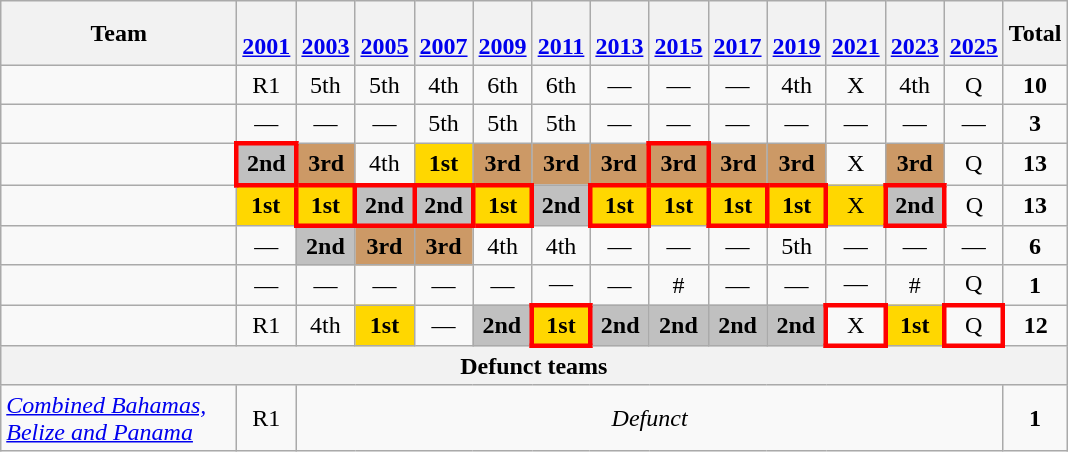<table class="wikitable" style="text-align:center; font-size:100%">
<tr>
<th width=150>Team</th>
<th><br><a href='#'>2001</a></th>
<th><br><a href='#'>2003</a></th>
<th><br><a href='#'>2005</a></th>
<th><br><a href='#'>2007</a></th>
<th><br><a href='#'>2009</a></th>
<th><br><a href='#'>2011</a></th>
<th><br><a href='#'>2013</a></th>
<th><br><a href='#'>2015</a></th>
<th><br><a href='#'>2017</a></th>
<th><br><a href='#'>2019</a></th>
<th><br><a href='#'>2021</a></th>
<th><br><a href='#'>2023</a></th>
<th><br><a href='#'>2025</a></th>
<th>Total</th>
</tr>
<tr>
<td align=left></td>
<td>R1</td>
<td>5th</td>
<td>5th</td>
<td>4th</td>
<td>6th</td>
<td>6th</td>
<td>—</td>
<td>—</td>
<td>—</td>
<td>4th</td>
<td>X</td>
<td>4th</td>
<td>Q</td>
<td><strong>10</strong></td>
</tr>
<tr>
<td align="left"></td>
<td>—</td>
<td>—</td>
<td>—</td>
<td>5th</td>
<td>5th</td>
<td>5th</td>
<td>—</td>
<td>—</td>
<td>—</td>
<td>—</td>
<td>—</td>
<td>—</td>
<td>—</td>
<td><strong>3</strong></td>
</tr>
<tr>
<td align="left"></td>
<td style="border: 3px solid red" bgcolor="Silver"><strong>2nd</strong></td>
<td bgcolor="#cc9966"><strong>3rd</strong></td>
<td>4th</td>
<td bgcolor="Gold"><strong>1st</strong></td>
<td bgcolor="#cc9966"><strong>3rd</strong></td>
<td bgcolor="#cc9966"><strong>3rd</strong></td>
<td bgcolor="#cc9966"><strong>3rd</strong></td>
<td style="border: 3px solid red" bgcolor="#cc9966"><strong>3rd</strong></td>
<td bgcolor="#cc9966"><strong>3rd</strong></td>
<td bgcolor="#cc9966"><strong>3rd</strong></td>
<td>X</td>
<td bgcolor="#cc9966"><strong>3rd</strong></td>
<td>Q</td>
<td><strong>13</strong></td>
</tr>
<tr>
<td align="left"></td>
<td bgcolor="Gold"><strong>1st</strong></td>
<td style="border: 3px solid red" bgcolor="Gold"><strong>1st</strong></td>
<td style="border: 3px solid red" bgcolor="Silver"><strong>2nd</strong></td>
<td style="border: 3px solid red" bgcolor="Silver"><strong>2nd</strong></td>
<td style="border: 3px solid red" bgcolor="Gold"><strong>1st</strong></td>
<td bgcolor="Silver"><strong>2nd</strong></td>
<td style="border: 3px solid red" bgcolor="Gold"><strong>1st</strong></td>
<td bgcolor="Gold"><strong>1st</strong></td>
<td style="border: 3px solid red" bgcolor="Gold"><strong>1st</strong></td>
<td style="border: 3px solid red" bgcolor="Gold"><strong>1st</strong></td>
<td bgcolor="Gold">X</td>
<td style="border: 3px solid red" bgcolor="Silver"><strong>2nd</strong></td>
<td>Q</td>
<td><strong>13</strong></td>
</tr>
<tr>
<td align="left"></td>
<td>—</td>
<td bgcolor="Silver"><strong>2nd</strong></td>
<td bgcolor="#cc9966"><strong>3rd</strong></td>
<td bgcolor="#cc9966"><strong>3rd</strong></td>
<td>4th</td>
<td>4th</td>
<td>—</td>
<td>—</td>
<td>—</td>
<td>5th</td>
<td>—</td>
<td>—</td>
<td>—</td>
<td><strong>6</strong></td>
</tr>
<tr>
<td align="left"></td>
<td>—</td>
<td>—</td>
<td>—</td>
<td>—</td>
<td>—</td>
<td>—</td>
<td>—</td>
<td>#</td>
<td>—</td>
<td>—</td>
<td>—</td>
<td>#</td>
<td>Q</td>
<td><strong>1</strong></td>
</tr>
<tr>
<td align="left"></td>
<td>R1</td>
<td>4th</td>
<td bgcolor="Gold"><strong>1st</strong></td>
<td>—</td>
<td bgcolor="Silver"><strong>2nd</strong></td>
<td style="border: 3px solid red" bgcolor="Gold"><strong>1st</strong></td>
<td bgcolor="Silver"><strong>2nd</strong></td>
<td bgcolor="Silver"><strong>2nd</strong></td>
<td bgcolor="Silver"><strong>2nd</strong></td>
<td bgcolor="Silver"><strong>2nd</strong></td>
<td style="border: 3px solid red">X</td>
<td bgcolor="Gold"><strong>1st</strong></td>
<td style="border: 3px solid red">Q</td>
<td><strong>12</strong></td>
</tr>
<tr>
<th colspan=15>Defunct teams</th>
</tr>
<tr>
<td align=left> <em><a href='#'>Combined Bahamas, Belize and Panama</a></em></td>
<td>R1</td>
<td colspan="12"><em>Defunct</em></td>
<td><strong>1</strong></td>
</tr>
</table>
